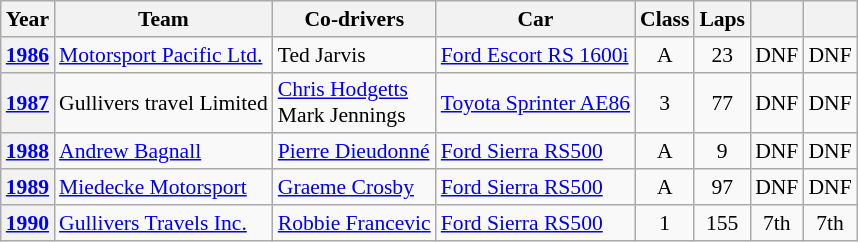<table class="wikitable" style="text-align:center; font-size:90%">
<tr>
<th>Year</th>
<th>Team</th>
<th>Co-drivers</th>
<th>Car</th>
<th>Class</th>
<th>Laps</th>
<th></th>
<th></th>
</tr>
<tr>
<th><a href='#'>1986</a></th>
<td align="left"> <a href='#'>Motorsport Pacific Ltd.</a></td>
<td align="left"> Ted Jarvis</td>
<td align="left"><a href='#'>Ford Escort RS 1600i</a></td>
<td>A</td>
<td>23</td>
<td>DNF</td>
<td>DNF</td>
</tr>
<tr>
<th><a href='#'>1987</a></th>
<td align="left"> Gullivers travel Limited</td>
<td align="left"> <a href='#'>Chris Hodgetts</a><br> Mark Jennings</td>
<td align="left"><a href='#'>Toyota Sprinter AE86</a></td>
<td>3</td>
<td>77</td>
<td>DNF</td>
<td>DNF</td>
</tr>
<tr>
<th><a href='#'>1988</a></th>
<td align="left"> <a href='#'>Andrew Bagnall</a></td>
<td align="left"> <a href='#'>Pierre Dieudonné</a></td>
<td align="left"><a href='#'>Ford Sierra RS500</a></td>
<td>A</td>
<td>9</td>
<td>DNF</td>
<td>DNF</td>
</tr>
<tr>
<th><a href='#'>1989</a></th>
<td align="left"> <a href='#'>Miedecke Motorsport</a></td>
<td align="left"> <a href='#'>Graeme Crosby</a></td>
<td align="left"><a href='#'>Ford Sierra RS500</a></td>
<td>A</td>
<td>97</td>
<td>DNF</td>
<td>DNF</td>
</tr>
<tr>
<th><a href='#'>1990</a></th>
<td align="left"> <a href='#'>Gullivers Travels Inc.</a></td>
<td align="left"> <a href='#'>Robbie Francevic</a></td>
<td align="left"><a href='#'>Ford Sierra RS500</a></td>
<td>1</td>
<td>155</td>
<td>7th</td>
<td>7th</td>
</tr>
</table>
